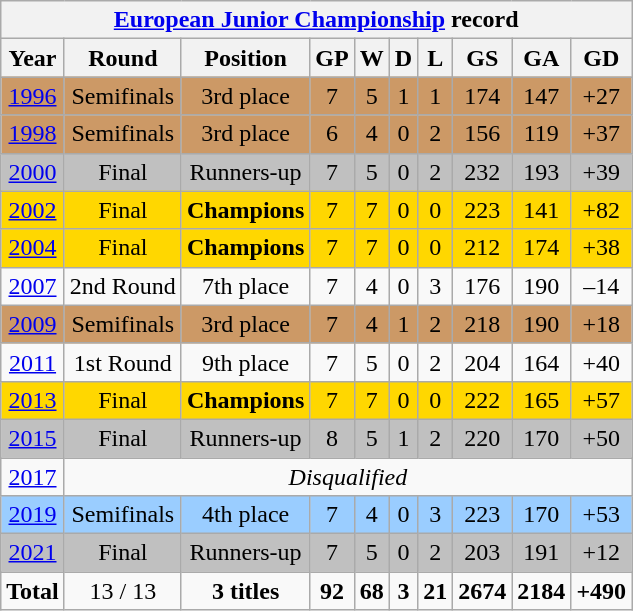<table class="wikitable" style="text-align: center;">
<tr>
<th colspan=10><a href='#'>European Junior Championship</a> record</th>
</tr>
<tr>
<th>Year</th>
<th>Round</th>
<th>Position</th>
<th>GP</th>
<th>W</th>
<th>D</th>
<th>L</th>
<th>GS</th>
<th>GA</th>
<th>GD</th>
</tr>
<tr bgcolor=#cc9966>
<td> <a href='#'>1996</a></td>
<td>Semifinals</td>
<td>3rd place</td>
<td>7</td>
<td>5</td>
<td>1</td>
<td>1</td>
<td>174</td>
<td>147</td>
<td>+27</td>
</tr>
<tr bgcolor=#cc9966>
<td> <a href='#'>1998</a></td>
<td>Semifinals</td>
<td>3rd place</td>
<td>6</td>
<td>4</td>
<td>0</td>
<td>2</td>
<td>156</td>
<td>119</td>
<td>+37</td>
</tr>
<tr bgcolor=silver>
<td> <a href='#'>2000</a></td>
<td>Final</td>
<td>Runners-up</td>
<td>7</td>
<td>5</td>
<td>0</td>
<td>2</td>
<td>232</td>
<td>193</td>
<td>+39</td>
</tr>
<tr bgcolor=gold>
<td> <a href='#'>2002</a></td>
<td>Final</td>
<td><strong>Champions</strong></td>
<td>7</td>
<td>7</td>
<td>0</td>
<td>0</td>
<td>223</td>
<td>141</td>
<td>+82</td>
</tr>
<tr bgcolor=gold>
<td> <a href='#'>2004</a></td>
<td>Final</td>
<td><strong>Champions</strong></td>
<td>7</td>
<td>7</td>
<td>0</td>
<td>0</td>
<td>212</td>
<td>174</td>
<td>+38</td>
</tr>
<tr>
<td> <a href='#'>2007</a></td>
<td>2nd Round</td>
<td>7th place</td>
<td>7</td>
<td>4</td>
<td>0</td>
<td>3</td>
<td>176</td>
<td>190</td>
<td>–14</td>
</tr>
<tr bgcolor=#cc9966>
<td> <a href='#'>2009</a></td>
<td>Semifinals</td>
<td>3rd place</td>
<td>7</td>
<td>4</td>
<td>1</td>
<td>2</td>
<td>218</td>
<td>190</td>
<td>+18</td>
</tr>
<tr>
<td> <a href='#'>2011</a></td>
<td>1st Round</td>
<td>9th place</td>
<td>7</td>
<td>5</td>
<td>0</td>
<td>2</td>
<td>204</td>
<td>164</td>
<td>+40</td>
</tr>
<tr bgcolor=gold>
<td> <a href='#'>2013</a></td>
<td>Final</td>
<td><strong>Champions</strong></td>
<td>7</td>
<td>7</td>
<td>0</td>
<td>0</td>
<td>222</td>
<td>165</td>
<td>+57</td>
</tr>
<tr bgcolor=silver>
<td> <a href='#'>2015</a></td>
<td>Final</td>
<td>Runners-up</td>
<td>8</td>
<td>5</td>
<td>1</td>
<td>2</td>
<td>220</td>
<td>170</td>
<td>+50</td>
</tr>
<tr>
<td> <a href='#'>2017</a></td>
<td colspan=9><em>Disqualified</em></td>
</tr>
<tr bgcolor=#9acdff>
<td> <a href='#'>2019</a></td>
<td>Semifinals</td>
<td>4th place</td>
<td>7</td>
<td>4</td>
<td>0</td>
<td>3</td>
<td>223</td>
<td>170</td>
<td>+53</td>
</tr>
<tr bgcolor=silver>
<td> <a href='#'>2021</a></td>
<td>Final</td>
<td>Runners-up</td>
<td>7</td>
<td>5</td>
<td>0</td>
<td>2</td>
<td>203</td>
<td>191</td>
<td>+12</td>
</tr>
<tr>
<td><strong>Total</strong></td>
<td>13 / 13</td>
<td><strong>3 titles</strong></td>
<td><strong>92</strong></td>
<td><strong>68</strong></td>
<td><strong>3</strong></td>
<td><strong>21</strong></td>
<td><strong>2674</strong></td>
<td><strong>2184</strong></td>
<td><strong>+490</strong></td>
</tr>
</table>
